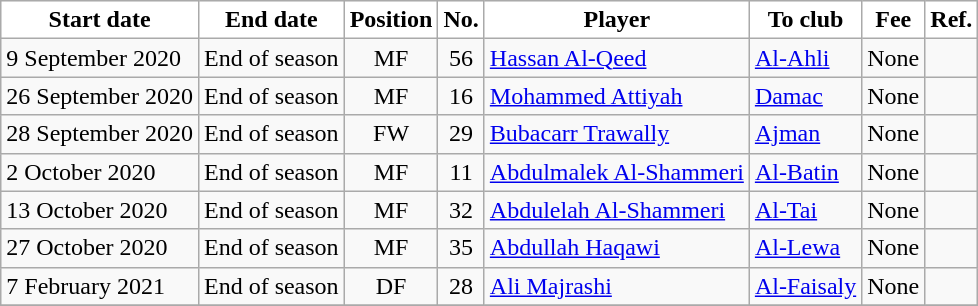<table class="wikitable sortable">
<tr>
<th style="background:white; color:black;"><strong>Start date</strong></th>
<th style="background:white; color:black;"><strong>End date</strong></th>
<th style="background:white; color:black;"><strong>Position</strong></th>
<th style="background:white; color:black;"><strong>No.</strong></th>
<th style="background:white; color:black;"><strong>Player</strong></th>
<th style="background:white; color:black;"><strong>To club</strong></th>
<th style="background:white; color:black;"><strong>Fee</strong></th>
<th style="background:white; color:black;"><strong>Ref.</strong></th>
</tr>
<tr>
<td>9 September 2020</td>
<td>End of season</td>
<td style="text-align:center;">MF</td>
<td style="text-align:center;">56</td>
<td style="text-align:left;"> <a href='#'>Hassan Al-Qeed</a></td>
<td style="text-align:left;"> <a href='#'>Al-Ahli</a></td>
<td>None</td>
<td></td>
</tr>
<tr>
<td>26 September 2020</td>
<td>End of season</td>
<td style="text-align:center;">MF</td>
<td style="text-align:center;">16</td>
<td style="text-align:left;"> <a href='#'>Mohammed Attiyah</a></td>
<td style="text-align:left;"> <a href='#'>Damac</a></td>
<td>None</td>
<td></td>
</tr>
<tr>
<td>28 September 2020</td>
<td>End of season</td>
<td style="text-align:center;">FW</td>
<td style="text-align:center;">29</td>
<td style="text-align:left;"> <a href='#'>Bubacarr Trawally</a></td>
<td style="text-align:left;"> <a href='#'>Ajman</a></td>
<td>None</td>
<td></td>
</tr>
<tr>
<td>2 October 2020</td>
<td>End of season</td>
<td style="text-align:center;">MF</td>
<td style="text-align:center;">11</td>
<td style="text-align:left;"> <a href='#'>Abdulmalek Al-Shammeri</a></td>
<td style="text-align:left;"> <a href='#'>Al-Batin</a></td>
<td>None</td>
<td></td>
</tr>
<tr>
<td>13 October 2020</td>
<td>End of season</td>
<td style="text-align:center;">MF</td>
<td style="text-align:center;">32</td>
<td style="text-align:left;"> <a href='#'>Abdulelah Al-Shammeri</a></td>
<td style="text-align:left;"> <a href='#'>Al-Tai</a></td>
<td>None</td>
<td></td>
</tr>
<tr>
<td>27 October 2020</td>
<td>End of season</td>
<td style="text-align:center;">MF</td>
<td style="text-align:center;">35</td>
<td style="text-align:left;"> <a href='#'>Abdullah Haqawi</a></td>
<td style="text-align:left;"> <a href='#'>Al-Lewa</a></td>
<td>None</td>
<td></td>
</tr>
<tr>
<td>7 February 2021</td>
<td>End of season</td>
<td style="text-align:center;">DF</td>
<td style="text-align:center;">28</td>
<td style="text-align:left;"> <a href='#'>Ali Majrashi</a></td>
<td style="text-align:left;"> <a href='#'>Al-Faisaly</a></td>
<td>None</td>
<td></td>
</tr>
<tr>
</tr>
</table>
